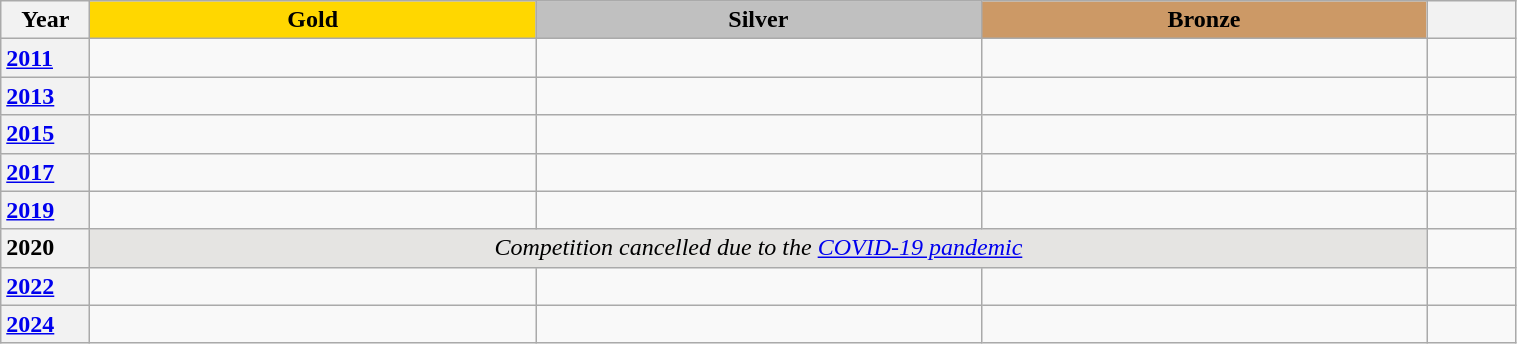<table class="wikitable unsortable" style="text-align:left; width:80%">
<tr>
<th scope="col" style="text-align:center; width:5%">Year</th>
<th scope="col" style="text-align:center; width:25%; background:gold">Gold</th>
<th scope="col" style="text-align:center; width:25%; background:silver">Silver</th>
<th scope="col" style="text-align:center; width:25%; background:#c96">Bronze</th>
<th scope="col" style="text-align:center; width:5%"></th>
</tr>
<tr>
<th scope="row" style="text-align:left"><a href='#'>2011</a></th>
<td></td>
<td></td>
<td></td>
<td></td>
</tr>
<tr>
<th scope="row" style="text-align:left"><a href='#'>2013</a></th>
<td></td>
<td></td>
<td></td>
<td></td>
</tr>
<tr>
<th scope="row" style="text-align:left"><a href='#'>2015</a></th>
<td></td>
<td></td>
<td></td>
<td></td>
</tr>
<tr>
<th scope="row" style="text-align:left"><a href='#'>2017</a></th>
<td></td>
<td></td>
<td></td>
<td></td>
</tr>
<tr>
<th scope="row" style="text-align:left"><a href='#'>2019</a></th>
<td></td>
<td></td>
<td></td>
<td></td>
</tr>
<tr>
<th scope="row" style="text-align:left">2020</th>
<td colspan="3" bgcolor="e5e4e2" align="center"><em>Competition cancelled due to the <a href='#'>COVID-19 pandemic</a></em></td>
<td></td>
</tr>
<tr>
<th scope="row" style="text-align:left"><a href='#'>2022</a></th>
<td></td>
<td></td>
<td></td>
<td></td>
</tr>
<tr>
<th scope="row" style="text-align:left"><a href='#'>2024</a></th>
<td></td>
<td></td>
<td></td>
<td></td>
</tr>
</table>
